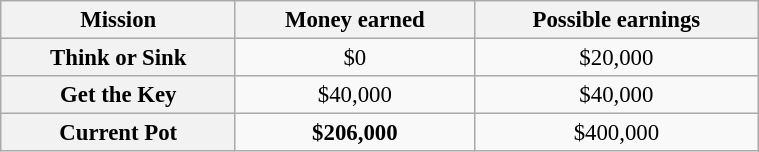<table class="wikitable plainrowheaders floatright" style="font-size: 95%; margin: 10px; text-align: center;" align="right" width="40%">
<tr>
<th scope="col">Mission</th>
<th scope="col">Money earned</th>
<th scope="col">Possible earnings</th>
</tr>
<tr>
<th scope="row">Think or Sink</th>
<td>$0</td>
<td>$20,000</td>
</tr>
<tr>
<th scope="row">Get the Key</th>
<td>$40,000</td>
<td>$40,000</td>
</tr>
<tr>
<th scope="row"><strong><span>Current Pot</span></strong></th>
<td><strong><span>$206,000</span></strong></td>
<td>$400,000</td>
</tr>
</table>
